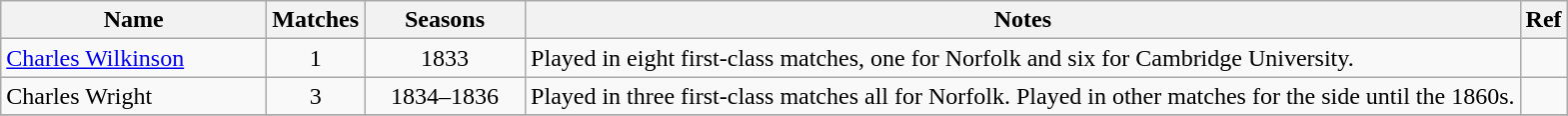<table class="wikitable">
<tr>
<th style="width:170px">Name</th>
<th>Matches</th>
<th style="width: 100px">Seasons</th>
<th>Notes</th>
<th>Ref</th>
</tr>
<tr>
<td><a href='#'>Charles Wilkinson</a></td>
<td align=center>1</td>
<td align=center>1833</td>
<td>Played in eight first-class matches, one for Norfolk and six for Cambridge University.</td>
<td></td>
</tr>
<tr>
<td>Charles Wright</td>
<td align=center>3</td>
<td align=center>1834–1836</td>
<td>Played in three first-class matches all for Norfolk. Played in other matches for the side until the 1860s.</td>
<td></td>
</tr>
<tr>
</tr>
</table>
